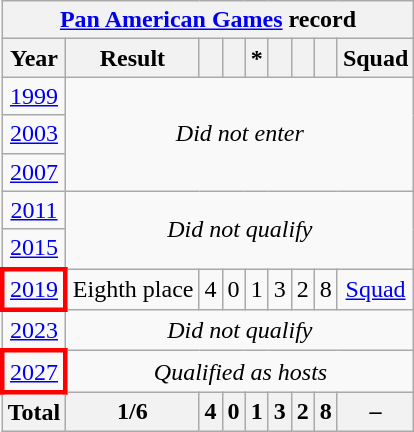<table class="wikitable" style="text-align: center;">
<tr>
<th colspan="9"><a href='#'>Pan American Games</a> record</th>
</tr>
<tr>
<th>Year</th>
<th>Result</th>
<th></th>
<th></th>
<th>*</th>
<th></th>
<th></th>
<th></th>
<th>Squad</th>
</tr>
<tr>
<td> <a href='#'>1999</a></td>
<td colspan="8" rowspan="3"><em>Did not enter</em></td>
</tr>
<tr>
<td> <a href='#'>2003</a></td>
</tr>
<tr>
<td> <a href='#'>2007</a></td>
</tr>
<tr>
<td> <a href='#'>2011</a></td>
<td colspan="8" rowspan="2"><em>Did not qualify</em></td>
</tr>
<tr>
<td> <a href='#'>2015</a></td>
</tr>
<tr>
<td style="border: 3px solid red"> <a href='#'>2019</a></td>
<td>Eighth place</td>
<td>4</td>
<td>0</td>
<td>1</td>
<td>3</td>
<td>2</td>
<td>8</td>
<td><a href='#'>Squad</a></td>
</tr>
<tr>
<td> <a href='#'>2023</a></td>
<td colspan="8" rowspan="1"><em>Did not qualify</em></td>
</tr>
<tr>
<td style="border: 3px solid red"> <a href='#'>2027</a></td>
<td colspan="8" rowspan="1"><em>Qualified as hosts</em></td>
</tr>
<tr>
<th>Total</th>
<th>1/6</th>
<th>4</th>
<th>0</th>
<th>1</th>
<th>3</th>
<th>2</th>
<th>8</th>
<th>–</th>
</tr>
</table>
